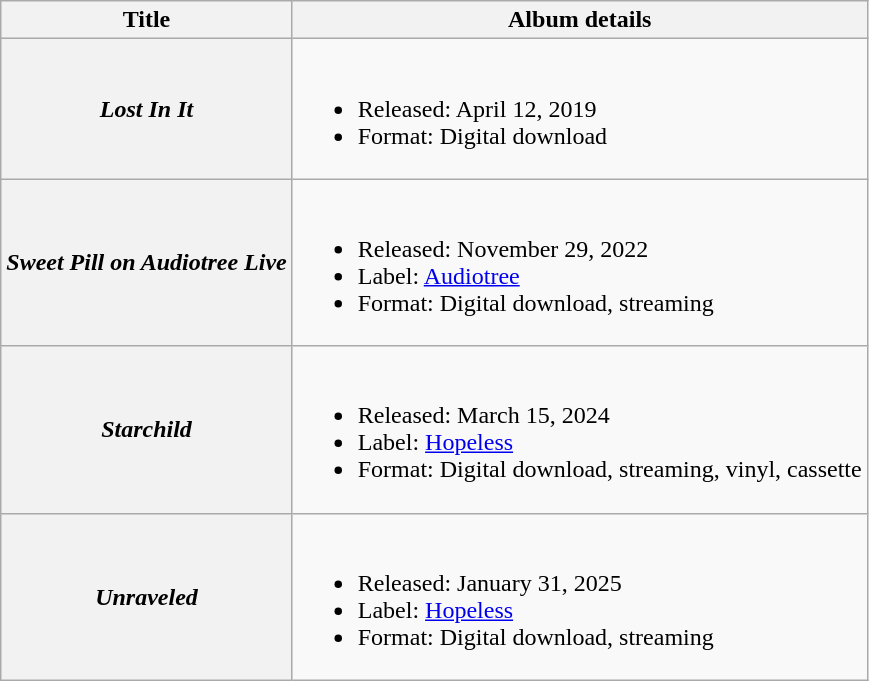<table class="wikitable plainrowheaders">
<tr>
<th scope="col">Title</th>
<th scope="col">Album details</th>
</tr>
<tr>
<th scope="row"><em>Lost In It</em></th>
<td><br><ul><li>Released: April 12, 2019</li><li>Format: Digital download</li></ul></td>
</tr>
<tr>
<th scope="row"><em>Sweet Pill on Audiotree Live</em></th>
<td><br><ul><li>Released: November 29, 2022</li><li>Label: <a href='#'>Audiotree</a></li><li>Format: Digital download, streaming</li></ul></td>
</tr>
<tr>
<th scope="row"><em>Starchild</em></th>
<td><br><ul><li>Released: March 15, 2024</li><li>Label: <a href='#'>Hopeless</a></li><li>Format: Digital download, streaming, vinyl, cassette</li></ul></td>
</tr>
<tr>
<th scope="row"><em>Unraveled</em></th>
<td><br><ul><li>Released: January 31, 2025</li><li>Label: <a href='#'>Hopeless</a></li><li>Format: Digital download, streaming</li></ul></td>
</tr>
</table>
